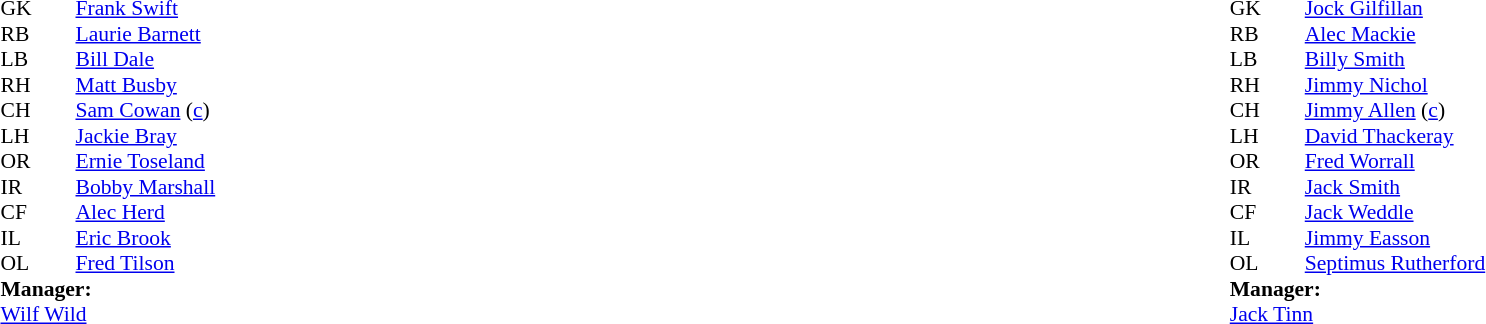<table width="100%">
<tr>
<td valign="top" width="50%"><br><table style="font-size: 90%" cellspacing="0" cellpadding="0">
<tr>
<td colspan="4"></td>
</tr>
<tr>
<th width="25"></th>
<th width="25"></th>
<th width="200"></th>
<th></th>
</tr>
<tr>
<td>GK</td>
<td><strong> </strong></td>
<td> <a href='#'>Frank Swift</a></td>
</tr>
<tr>
<td>RB</td>
<td><strong> </strong></td>
<td> <a href='#'>Laurie Barnett</a></td>
</tr>
<tr>
<td>LB</td>
<td><strong> </strong></td>
<td> <a href='#'>Bill Dale</a></td>
</tr>
<tr>
<td>RH</td>
<td><strong> </strong></td>
<td> <a href='#'>Matt Busby</a></td>
</tr>
<tr>
<td>CH</td>
<td><strong> </strong></td>
<td> <a href='#'>Sam Cowan</a> (<a href='#'>c</a>)</td>
</tr>
<tr>
<td>LH</td>
<td><strong> </strong></td>
<td> <a href='#'>Jackie Bray</a></td>
</tr>
<tr>
<td>OR</td>
<td><strong> </strong></td>
<td> <a href='#'>Ernie Toseland</a></td>
</tr>
<tr>
<td>IR</td>
<td><strong> </strong></td>
<td> <a href='#'>Bobby Marshall</a></td>
</tr>
<tr>
<td>CF</td>
<td><strong> </strong></td>
<td> <a href='#'>Alec Herd</a></td>
</tr>
<tr>
<td>IL</td>
<td><strong> </strong></td>
<td> <a href='#'>Eric Brook</a></td>
</tr>
<tr>
<td>OL</td>
<td><strong> </strong></td>
<td> <a href='#'>Fred Tilson</a></td>
</tr>
<tr>
<td colspan=4><strong>Manager:</strong></td>
</tr>
<tr>
<td colspan="4"> <a href='#'>Wilf Wild</a></td>
</tr>
</table>
</td>
<td valign="top" width="50%"><br><table style="font-size: 90%" cellspacing="0" cellpadding="0" align="center">
<tr>
<td colspan="4"></td>
</tr>
<tr>
<th width="25"></th>
<th width="25"></th>
<th width="200"></th>
<th></th>
</tr>
<tr>
<td>GK</td>
<td><strong> </strong></td>
<td> <a href='#'>Jock Gilfillan</a></td>
</tr>
<tr>
<td>RB</td>
<td><strong> </strong></td>
<td> <a href='#'>Alec Mackie</a></td>
</tr>
<tr>
<td>LB</td>
<td><strong> </strong></td>
<td> <a href='#'>Billy Smith</a></td>
</tr>
<tr>
<td>RH</td>
<td><strong> </strong></td>
<td> <a href='#'>Jimmy Nichol</a></td>
</tr>
<tr>
<td>CH</td>
<td><strong> </strong></td>
<td> <a href='#'>Jimmy Allen</a> (<a href='#'>c</a>)</td>
</tr>
<tr>
<td>LH</td>
<td><strong> </strong></td>
<td> <a href='#'>David Thackeray</a></td>
</tr>
<tr>
<td>OR</td>
<td><strong> </strong></td>
<td> <a href='#'>Fred Worrall</a></td>
</tr>
<tr>
<td>IR</td>
<td><strong> </strong></td>
<td> <a href='#'>Jack Smith</a></td>
</tr>
<tr>
<td>CF</td>
<td><strong> </strong></td>
<td> <a href='#'>Jack Weddle</a></td>
</tr>
<tr>
<td>IL</td>
<td><strong> </strong></td>
<td> <a href='#'>Jimmy Easson</a></td>
</tr>
<tr>
<td>OL</td>
<td><strong> </strong></td>
<td> <a href='#'>Septimus Rutherford</a></td>
</tr>
<tr>
<td colspan=4><strong>Manager:</strong></td>
</tr>
<tr>
<td colspan="4"> <a href='#'>Jack Tinn</a></td>
</tr>
</table>
</td>
</tr>
</table>
